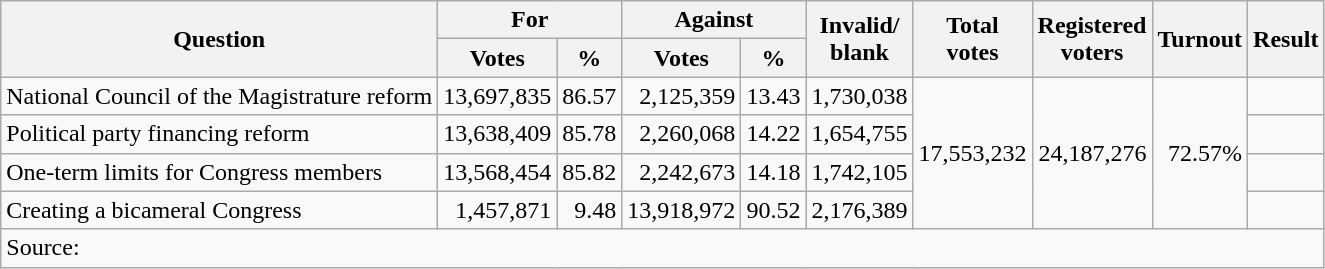<table class=wikitable style=text-align:right>
<tr>
<th rowspan=2>Question</th>
<th colspan=2>For</th>
<th colspan=2>Against</th>
<th rowspan=2>Invalid/<br>blank</th>
<th rowspan=2>Total<br>votes</th>
<th rowspan=2>Registered<br>voters</th>
<th rowspan=2>Turnout</th>
<th rowspan=2>Result</th>
</tr>
<tr>
<th>Votes</th>
<th>%</th>
<th>Votes</th>
<th>%</th>
</tr>
<tr>
<td align=left>National Council of the Magistrature reform</td>
<td>13,697,835</td>
<td>86.57</td>
<td>2,125,359</td>
<td>13.43</td>
<td>1,730,038</td>
<td rowspan=4>17,553,232</td>
<td rowspan=4>24,187,276</td>
<td rowspan=4>72.57%</td>
<td></td>
</tr>
<tr>
<td align=left>Political party financing reform</td>
<td>13,638,409</td>
<td>85.78</td>
<td>2,260,068</td>
<td>14.22</td>
<td>1,654,755</td>
<td></td>
</tr>
<tr>
<td align=left>One-term limits for Congress members</td>
<td>13,568,454</td>
<td>85.82</td>
<td>2,242,673</td>
<td>14.18</td>
<td>1,742,105</td>
<td></td>
</tr>
<tr>
<td align=left>Creating a bicameral Congress</td>
<td>1,457,871</td>
<td>9.48</td>
<td>13,918,972</td>
<td>90.52</td>
<td>2,176,389</td>
<td></td>
</tr>
<tr>
<td colspan=14 align=left>Source: </td>
</tr>
</table>
